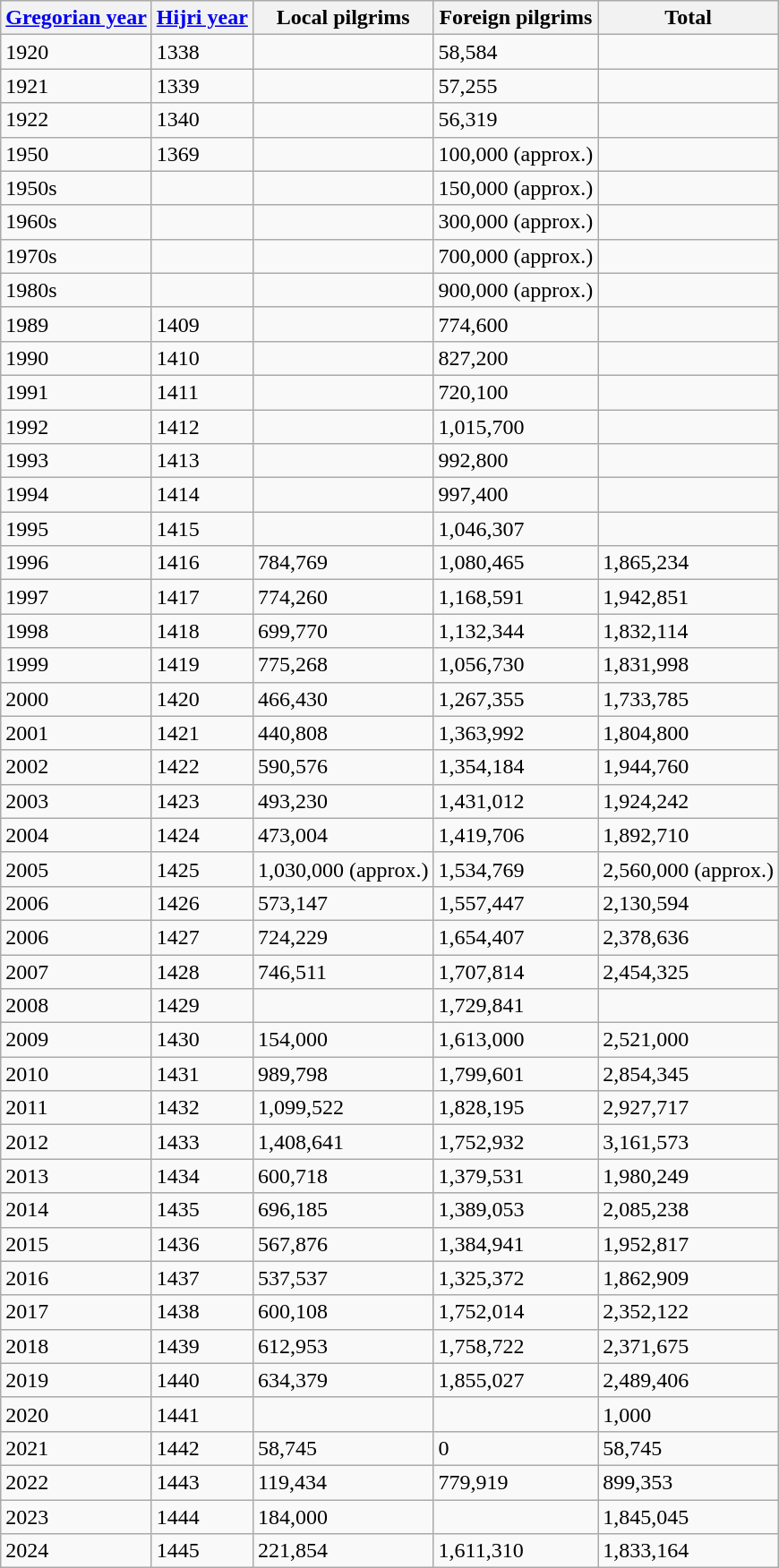<table class="wikitable sortable">
<tr>
<th><a href='#'>Gregorian year</a></th>
<th><a href='#'>Hijri year</a></th>
<th>Local pilgrims</th>
<th>Foreign pilgrims</th>
<th>Total</th>
</tr>
<tr>
<td>1920</td>
<td>1338</td>
<td></td>
<td>58,584</td>
<td></td>
</tr>
<tr>
<td>1921</td>
<td>1339</td>
<td></td>
<td>57,255</td>
<td></td>
</tr>
<tr>
<td>1922</td>
<td>1340</td>
<td></td>
<td>56,319</td>
<td></td>
</tr>
<tr>
<td>1950</td>
<td>1369</td>
<td></td>
<td>100,000 (approx.)</td>
<td></td>
</tr>
<tr>
<td>1950s</td>
<td></td>
<td></td>
<td>150,000 (approx.)</td>
<td></td>
</tr>
<tr>
<td>1960s</td>
<td></td>
<td></td>
<td>300,000 (approx.)</td>
<td></td>
</tr>
<tr>
<td>1970s</td>
<td></td>
<td></td>
<td>700,000 (approx.)</td>
<td></td>
</tr>
<tr>
<td>1980s</td>
<td></td>
<td></td>
<td>900,000 (approx.)</td>
<td></td>
</tr>
<tr>
<td>1989</td>
<td>1409</td>
<td></td>
<td>774,600</td>
<td></td>
</tr>
<tr>
<td>1990</td>
<td>1410</td>
<td></td>
<td>827,200</td>
<td></td>
</tr>
<tr>
<td>1991</td>
<td>1411</td>
<td></td>
<td>720,100</td>
<td></td>
</tr>
<tr>
<td>1992</td>
<td>1412</td>
<td></td>
<td>1,015,700</td>
<td></td>
</tr>
<tr>
<td>1993</td>
<td>1413</td>
<td></td>
<td>992,800</td>
<td></td>
</tr>
<tr>
<td>1994</td>
<td>1414</td>
<td></td>
<td>997,400</td>
<td></td>
</tr>
<tr>
<td>1995</td>
<td>1415</td>
<td></td>
<td>1,046,307</td>
<td></td>
</tr>
<tr>
<td>1996</td>
<td>1416</td>
<td>784,769</td>
<td>1,080,465</td>
<td>1,865,234</td>
</tr>
<tr>
<td>1997</td>
<td>1417</td>
<td>774,260</td>
<td>1,168,591</td>
<td>1,942,851</td>
</tr>
<tr>
<td>1998</td>
<td>1418</td>
<td>699,770</td>
<td>1,132,344</td>
<td>1,832,114</td>
</tr>
<tr>
<td>1999</td>
<td>1419</td>
<td>775,268</td>
<td>1,056,730</td>
<td>1,831,998</td>
</tr>
<tr>
<td>2000</td>
<td>1420</td>
<td>466,430</td>
<td>1,267,355</td>
<td>1,733,785</td>
</tr>
<tr>
<td>2001</td>
<td>1421</td>
<td>440,808</td>
<td>1,363,992</td>
<td>1,804,800</td>
</tr>
<tr>
<td>2002</td>
<td>1422</td>
<td>590,576</td>
<td>1,354,184</td>
<td>1,944,760</td>
</tr>
<tr>
<td>2003</td>
<td>1423</td>
<td>493,230</td>
<td>1,431,012</td>
<td>1,924,242</td>
</tr>
<tr>
<td>2004</td>
<td>1424</td>
<td>473,004</td>
<td>1,419,706</td>
<td>1,892,710</td>
</tr>
<tr>
<td>2005</td>
<td>1425</td>
<td>1,030,000 (approx.)</td>
<td>1,534,769</td>
<td>2,560,000 (approx.)</td>
</tr>
<tr>
<td>2006</td>
<td>1426</td>
<td>573,147</td>
<td>1,557,447</td>
<td>2,130,594</td>
</tr>
<tr>
<td>2006</td>
<td>1427</td>
<td>724,229</td>
<td>1,654,407</td>
<td>2,378,636</td>
</tr>
<tr>
<td>2007</td>
<td>1428</td>
<td>746,511</td>
<td>1,707,814</td>
<td>2,454,325</td>
</tr>
<tr>
<td>2008</td>
<td>1429</td>
<td></td>
<td>1,729,841</td>
<td></td>
</tr>
<tr>
<td>2009</td>
<td>1430</td>
<td>154,000</td>
<td>1,613,000</td>
<td>2,521,000</td>
</tr>
<tr>
<td>2010</td>
<td>1431</td>
<td>989,798</td>
<td>1,799,601</td>
<td>2,854,345</td>
</tr>
<tr>
<td>2011</td>
<td>1432</td>
<td>1,099,522</td>
<td>1,828,195</td>
<td>2,927,717</td>
</tr>
<tr>
<td>2012</td>
<td>1433</td>
<td>1,408,641</td>
<td>1,752,932</td>
<td>3,161,573</td>
</tr>
<tr>
<td>2013</td>
<td>1434</td>
<td>600,718</td>
<td>1,379,531</td>
<td>1,980,249</td>
</tr>
<tr>
<td>2014</td>
<td>1435</td>
<td>696,185</td>
<td>1,389,053</td>
<td>2,085,238</td>
</tr>
<tr>
<td>2015</td>
<td>1436</td>
<td>567,876</td>
<td>1,384,941</td>
<td>1,952,817</td>
</tr>
<tr>
<td>2016</td>
<td>1437</td>
<td>537,537</td>
<td>1,325,372</td>
<td>1,862,909</td>
</tr>
<tr>
<td>2017</td>
<td>1438</td>
<td>600,108</td>
<td>1,752,014</td>
<td>2,352,122</td>
</tr>
<tr>
<td>2018</td>
<td>1439</td>
<td>612,953</td>
<td>1,758,722</td>
<td>2,371,675</td>
</tr>
<tr>
<td>2019</td>
<td>1440</td>
<td>634,379</td>
<td>1,855,027</td>
<td>2,489,406</td>
</tr>
<tr>
<td>2020</td>
<td>1441</td>
<td></td>
<td></td>
<td>1,000</td>
</tr>
<tr>
<td>2021</td>
<td>1442</td>
<td>58,745</td>
<td>0</td>
<td>58,745</td>
</tr>
<tr>
<td>2022</td>
<td>1443</td>
<td>119,434</td>
<td>779,919</td>
<td>899,353</td>
</tr>
<tr>
<td>2023</td>
<td>1444</td>
<td>184,000</td>
<td></td>
<td>1,845,045</td>
</tr>
<tr>
<td>2024</td>
<td>1445</td>
<td>221,854</td>
<td>1,611,310</td>
<td>1,833,164</td>
</tr>
</table>
